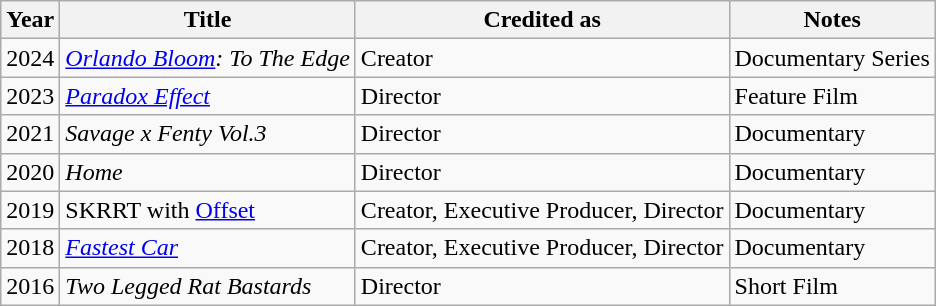<table class="wikitable">
<tr>
<th><strong>Year</strong></th>
<th>Title</th>
<th>Credited as</th>
<th>Notes</th>
</tr>
<tr>
<td>2024</td>
<td><em><a href='#'>Orlando Bloom</a>: To The Edge</em></td>
<td>Creator</td>
<td>Documentary Series</td>
</tr>
<tr>
<td>2023</td>
<td><em><a href='#'>Paradox Effect</a></em></td>
<td>Director</td>
<td>Feature Film</td>
</tr>
<tr>
<td>2021</td>
<td><em>Savage x Fenty Vol.3</em></td>
<td>Director</td>
<td>Documentary</td>
</tr>
<tr>
<td>2020</td>
<td><em>Home</em></td>
<td>Director</td>
<td>Documentary</td>
</tr>
<tr>
<td>2019</td>
<td>SKRRT with <a href='#'>Offset</a></td>
<td>Creator, Executive Producer, Director</td>
<td>Documentary</td>
</tr>
<tr>
<td>2018</td>
<td><em><a href='#'>Fastest Car</a></em></td>
<td>Creator, Executive Producer, Director</td>
<td>Documentary</td>
</tr>
<tr>
<td>2016</td>
<td><em>Two Legged Rat Bastards</em></td>
<td>Director</td>
<td>Short Film</td>
</tr>
</table>
